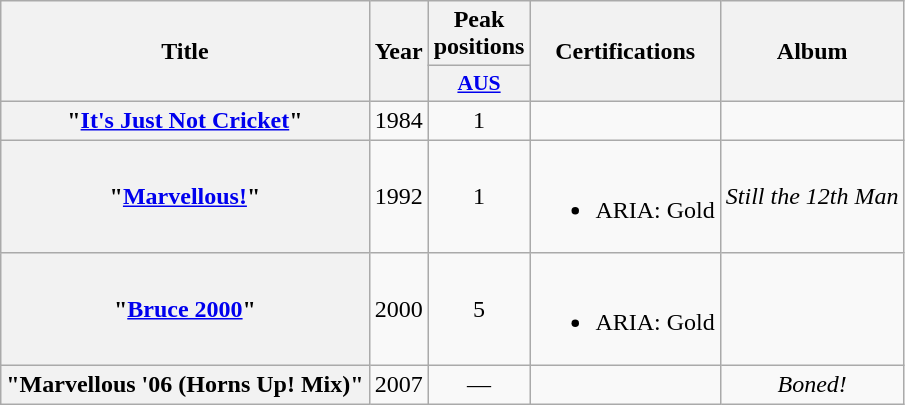<table class="wikitable plainrowheaders" style="text-align:center">
<tr>
<th scope="col" rowspan="2">Title</th>
<th scope="col" rowspan="2">Year</th>
<th scope="col" colspan="1">Peak positions</th>
<th scope="col" rowspan="2">Certifications</th>
<th scope="col" rowspan="2">Album</th>
</tr>
<tr>
<th scope="col" style="width:3em;font-size:90%;"><a href='#'>AUS</a><br></th>
</tr>
<tr>
<th scope="row">"<a href='#'>It's Just Not Cricket</a>"</th>
<td>1984</td>
<td>1</td>
<td></td>
<td></td>
</tr>
<tr>
<th scope="row">"<a href='#'>Marvellous!</a>"<br></th>
<td>1992</td>
<td>1</td>
<td><br><ul><li>ARIA: Gold</li></ul></td>
<td><em>Still the 12th Man</em></td>
</tr>
<tr>
<th scope="row">"<a href='#'>Bruce 2000</a>"</th>
<td>2000</td>
<td>5</td>
<td><br><ul><li>ARIA: Gold</li></ul></td>
<td></td>
</tr>
<tr>
<th scope="row">"Marvellous '06 (Horns Up! Mix)"</th>
<td>2007</td>
<td>—</td>
<td></td>
<td><em>Boned!</em></td>
</tr>
</table>
